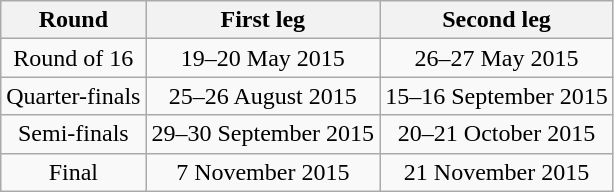<table class="wikitable" style="text-align:center">
<tr>
<th>Round</th>
<th>First leg</th>
<th>Second leg</th>
</tr>
<tr>
<td>Round of 16</td>
<td>19–20 May 2015</td>
<td>26–27 May 2015</td>
</tr>
<tr>
<td>Quarter-finals</td>
<td>25–26 August 2015</td>
<td>15–16 September 2015</td>
</tr>
<tr>
<td>Semi-finals</td>
<td>29–30 September 2015</td>
<td>20–21 October 2015</td>
</tr>
<tr>
<td>Final</td>
<td>7 November 2015</td>
<td>21 November 2015</td>
</tr>
</table>
